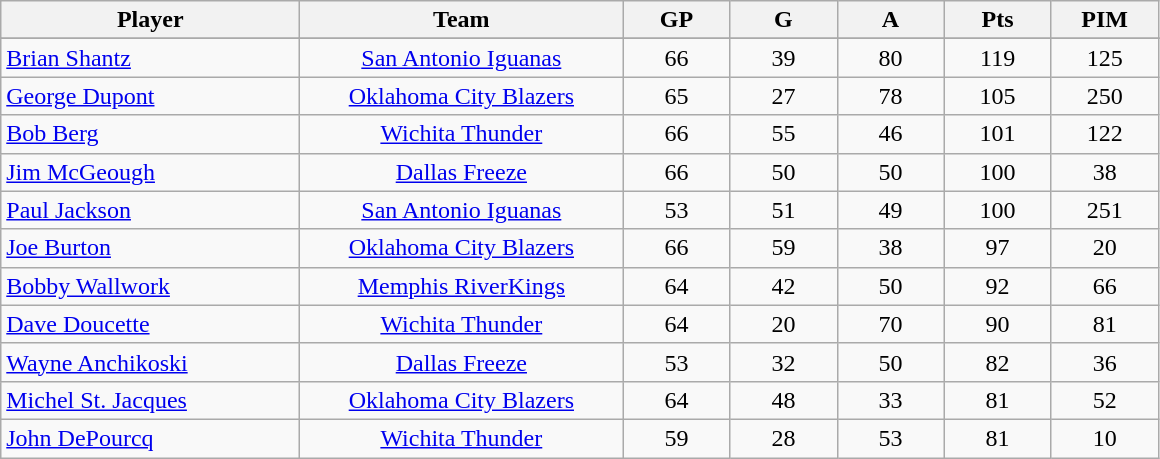<table class="wikitable sortable">
<tr>
<th style="width: 12em;">Player</th>
<th style="width: 13em;">Team</th>
<th style="width: 4em;">GP</th>
<th style="width: 4em;">G</th>
<th style="width: 4em;">A</th>
<th style="width: 4em;">Pts</th>
<th style="width: 4em;">PIM</th>
</tr>
<tr>
</tr>
<tr align="center">
<td align="left"><a href='#'>Brian Shantz</a></td>
<td><a href='#'>San Antonio Iguanas</a></td>
<td>66</td>
<td>39</td>
<td>80</td>
<td>119</td>
<td>125</td>
</tr>
<tr align="center">
<td align="left"><a href='#'>George Dupont</a></td>
<td><a href='#'>Oklahoma City Blazers</a></td>
<td>65</td>
<td>27</td>
<td>78</td>
<td>105</td>
<td>250</td>
</tr>
<tr align="center">
<td align="left"><a href='#'>Bob Berg</a></td>
<td><a href='#'>Wichita Thunder</a></td>
<td>66</td>
<td>55</td>
<td>46</td>
<td>101</td>
<td>122</td>
</tr>
<tr align="center">
<td align="left"><a href='#'>Jim McGeough</a></td>
<td><a href='#'>Dallas Freeze</a></td>
<td>66</td>
<td>50</td>
<td>50</td>
<td>100</td>
<td>38</td>
</tr>
<tr align="center">
<td align="left"><a href='#'>Paul Jackson</a></td>
<td><a href='#'>San Antonio Iguanas</a></td>
<td>53</td>
<td>51</td>
<td>49</td>
<td>100</td>
<td>251</td>
</tr>
<tr align="center">
<td align="left"><a href='#'>Joe Burton</a></td>
<td><a href='#'>Oklahoma City Blazers</a></td>
<td>66</td>
<td>59</td>
<td>38</td>
<td>97</td>
<td>20</td>
</tr>
<tr align="center">
<td align="left"><a href='#'>Bobby Wallwork</a></td>
<td><a href='#'>Memphis RiverKings</a></td>
<td>64</td>
<td>42</td>
<td>50</td>
<td>92</td>
<td>66</td>
</tr>
<tr align="center">
<td align="left"><a href='#'>Dave Doucette</a></td>
<td><a href='#'>Wichita Thunder</a></td>
<td>64</td>
<td>20</td>
<td>70</td>
<td>90</td>
<td>81</td>
</tr>
<tr align="center">
<td align="left"><a href='#'>Wayne Anchikoski</a></td>
<td><a href='#'>Dallas Freeze</a></td>
<td>53</td>
<td>32</td>
<td>50</td>
<td>82</td>
<td>36</td>
</tr>
<tr align="center">
<td align="left"><a href='#'>Michel St. Jacques</a></td>
<td><a href='#'>Oklahoma City Blazers</a></td>
<td>64</td>
<td>48</td>
<td>33</td>
<td>81</td>
<td>52</td>
</tr>
<tr align="center">
<td align="left"><a href='#'>John DePourcq</a></td>
<td><a href='#'>Wichita Thunder</a></td>
<td>59</td>
<td>28</td>
<td>53</td>
<td>81</td>
<td>10</td>
</tr>
</table>
